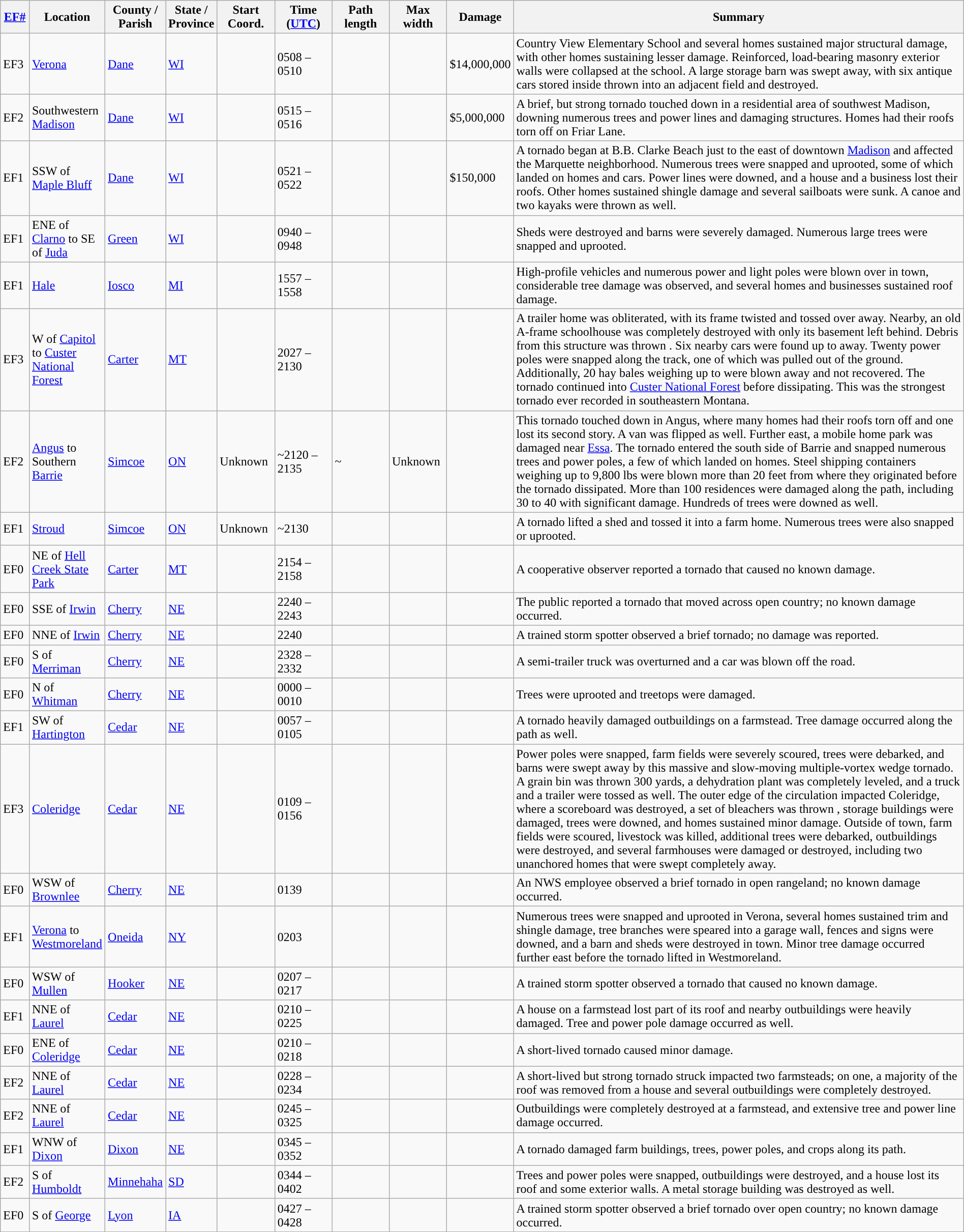<table class="wikitable sortable" style="width:100%;">
<tr>
<th scope="col" width="3%" align="center"><a href='#'>EF#</a></th>
<th scope="col" width="7%" align="center" class="unsortable">Location</th>
<th scope="col" width="6%" align="center" class="unsortable">County / Parish</th>
<th scope="col" width="5%" align="center">State / Province</th>
<th scope="col" width="6%" align="center">Start Coord.</th>
<th scope="col" width="6%" align="center">Time (<a href='#'>UTC</a>)</th>
<th scope="col" width="6%" align="center">Path length</th>
<th scope="col" width="6%" align="center">Max width</th>
<th scope="col" width="6%" align="center">Damage</th>
<th scope="col" width="48%" class="unsortable" align="center">Summary</th>
</tr>
<tr>
<td>EF3</td>
<td><a href='#'>Verona</a></td>
<td><a href='#'>Dane</a></td>
<td><a href='#'>WI</a></td>
<td></td>
<td>0508 – 0510</td>
<td></td>
<td></td>
<td>$14,000,000</td>
<td>Country View Elementary School and several homes sustained major structural damage, with other homes sustaining lesser damage. Reinforced, load-bearing masonry exterior walls were collapsed at the school. A large storage barn was swept away, with six antique cars stored inside thrown into an adjacent field and destroyed.</td>
</tr>
<tr>
<td>EF2</td>
<td>Southwestern <a href='#'>Madison</a></td>
<td><a href='#'>Dane</a></td>
<td><a href='#'>WI</a></td>
<td></td>
<td>0515 – 0516</td>
<td></td>
<td></td>
<td>$5,000,000</td>
<td>A brief, but strong tornado touched down in a residential area of southwest Madison, downing numerous trees and power lines and damaging structures. Homes had their roofs torn off on Friar Lane.</td>
</tr>
<tr>
<td>EF1</td>
<td>SSW of <a href='#'>Maple Bluff</a></td>
<td><a href='#'>Dane</a></td>
<td><a href='#'>WI</a></td>
<td></td>
<td>0521 – 0522</td>
<td></td>
<td></td>
<td>$150,000</td>
<td>A tornado began at B.B. Clarke Beach just to the east of downtown <a href='#'>Madison</a> and affected the Marquette neighborhood. Numerous trees were snapped and uprooted, some of which landed on homes and cars. Power lines were downed, and a house and a business lost their roofs. Other homes sustained shingle damage and several sailboats were sunk. A canoe and two kayaks were thrown as well.</td>
</tr>
<tr>
<td>EF1</td>
<td>ENE of <a href='#'>Clarno</a> to SE of <a href='#'>Juda</a></td>
<td><a href='#'>Green</a></td>
<td><a href='#'>WI</a></td>
<td></td>
<td>0940 – 0948</td>
<td></td>
<td></td>
<td></td>
<td>Sheds were destroyed and barns were severely damaged. Numerous large trees were snapped and uprooted.</td>
</tr>
<tr>
<td>EF1</td>
<td><a href='#'>Hale</a></td>
<td><a href='#'>Iosco</a></td>
<td><a href='#'>MI</a></td>
<td></td>
<td>1557 – 1558</td>
<td></td>
<td></td>
<td></td>
<td>High-profile vehicles and numerous power and light poles were blown over in town, considerable tree damage was observed, and several homes and businesses sustained roof damage.</td>
</tr>
<tr>
<td>EF3</td>
<td>W of <a href='#'>Capitol</a> to <a href='#'>Custer National Forest</a></td>
<td><a href='#'>Carter</a></td>
<td><a href='#'>MT</a></td>
<td></td>
<td>2027 – 2130</td>
<td></td>
<td></td>
<td></td>
<td>A trailer home was obliterated, with its frame twisted and tossed over  away. Nearby, an old A-frame schoolhouse was completely destroyed with only its basement left behind. Debris from this structure was thrown . Six nearby cars were found up to  away. Twenty power poles were snapped along the track, one of which was pulled out of the ground. Additionally, 20 hay bales weighing up to  were blown away and not recovered. The tornado continued into <a href='#'>Custer National Forest</a> before dissipating. This was the strongest tornado ever recorded in southeastern Montana.</td>
</tr>
<tr>
<td>EF2</td>
<td><a href='#'>Angus</a> to Southern <a href='#'>Barrie</a></td>
<td><a href='#'>Simcoe</a></td>
<td><a href='#'>ON</a></td>
<td>Unknown</td>
<td>~2120 – 2135</td>
<td>~</td>
<td>Unknown</td>
<td></td>
<td>This tornado touched down in Angus, where many homes had their roofs torn off and one lost its second story. A van was flipped as well. Further east, a mobile home park was damaged near <a href='#'>Essa</a>. The tornado entered the south side of Barrie and snapped numerous trees and power poles, a few of which landed on homes. Steel shipping containers weighing up to 9,800 lbs were blown more than 20 feet from where they originated before the tornado dissipated. More than 100 residences were damaged along the path, including 30 to 40 with significant damage. Hundreds of trees were downed as well.</td>
</tr>
<tr>
<td>EF1</td>
<td><a href='#'>Stroud</a></td>
<td><a href='#'>Simcoe</a></td>
<td><a href='#'>ON</a></td>
<td>Unknown</td>
<td>~2130</td>
<td></td>
<td></td>
<td></td>
<td>A tornado lifted a  shed and tossed it  into a farm home. Numerous trees were also snapped or uprooted.</td>
</tr>
<tr>
<td>EF0</td>
<td>NE of <a href='#'>Hell Creek State Park</a></td>
<td><a href='#'>Carter</a></td>
<td><a href='#'>MT</a></td>
<td></td>
<td>2154 – 2158</td>
<td></td>
<td></td>
<td></td>
<td>A cooperative observer reported a tornado that caused no known damage.</td>
</tr>
<tr>
<td>EF0</td>
<td>SSE of <a href='#'>Irwin</a></td>
<td><a href='#'>Cherry</a></td>
<td><a href='#'>NE</a></td>
<td></td>
<td>2240 – 2243</td>
<td></td>
<td></td>
<td></td>
<td>The public reported a tornado that moved across open country; no known damage occurred.</td>
</tr>
<tr>
<td>EF0</td>
<td>NNE of <a href='#'>Irwin</a></td>
<td><a href='#'>Cherry</a></td>
<td><a href='#'>NE</a></td>
<td></td>
<td>2240</td>
<td></td>
<td></td>
<td></td>
<td>A trained storm spotter observed a brief tornado; no damage was reported.</td>
</tr>
<tr>
<td>EF0</td>
<td>S of <a href='#'>Merriman</a></td>
<td><a href='#'>Cherry</a></td>
<td><a href='#'>NE</a></td>
<td></td>
<td>2328 – 2332</td>
<td></td>
<td></td>
<td></td>
<td>A semi-trailer truck was overturned and a car was blown off the road.</td>
</tr>
<tr>
<td>EF0</td>
<td>N of <a href='#'>Whitman</a></td>
<td><a href='#'>Cherry</a></td>
<td><a href='#'>NE</a></td>
<td></td>
<td>0000 – 0010</td>
<td></td>
<td></td>
<td></td>
<td>Trees were uprooted and treetops were damaged.</td>
</tr>
<tr>
<td>EF1</td>
<td>SW of <a href='#'>Hartington</a></td>
<td><a href='#'>Cedar</a></td>
<td><a href='#'>NE</a></td>
<td></td>
<td>0057 – 0105</td>
<td></td>
<td></td>
<td></td>
<td>A tornado heavily damaged outbuildings on a farmstead. Tree damage occurred along the path as well.</td>
</tr>
<tr>
<td>EF3</td>
<td><a href='#'>Coleridge</a></td>
<td><a href='#'>Cedar</a></td>
<td><a href='#'>NE</a></td>
<td></td>
<td>0109 – 0156</td>
<td></td>
<td></td>
<td></td>
<td>Power poles were snapped, farm fields were severely scoured, trees were debarked, and barns were swept away by this massive and slow-moving multiple-vortex wedge tornado. A grain bin was thrown 300 yards, a dehydration plant was completely leveled, and a truck and a trailer were tossed as well. The outer edge of the circulation impacted Coleridge, where a scoreboard was destroyed, a set of bleachers was thrown , storage buildings were damaged, trees were downed, and homes sustained minor damage. Outside of town, farm fields were scoured, livestock was killed, additional trees were debarked, outbuildings were destroyed, and several farmhouses were damaged or destroyed, including two unanchored homes that were swept completely away.</td>
</tr>
<tr>
<td>EF0</td>
<td>WSW of <a href='#'>Brownlee</a></td>
<td><a href='#'>Cherry</a></td>
<td><a href='#'>NE</a></td>
<td></td>
<td>0139</td>
<td></td>
<td></td>
<td></td>
<td>An NWS employee observed a brief tornado in open rangeland; no known damage occurred.</td>
</tr>
<tr>
<td>EF1</td>
<td><a href='#'>Verona</a> to <a href='#'>Westmoreland</a></td>
<td><a href='#'>Oneida</a></td>
<td><a href='#'>NY</a></td>
<td></td>
<td>0203</td>
<td></td>
<td></td>
<td></td>
<td>Numerous trees were snapped and uprooted in Verona, several homes sustained trim and shingle damage, tree branches were speared into a garage wall, fences and signs were downed, and a barn and sheds were destroyed in town. Minor tree damage occurred further east before the tornado lifted in Westmoreland.</td>
</tr>
<tr>
<td>EF0</td>
<td>WSW of <a href='#'>Mullen</a></td>
<td><a href='#'>Hooker</a></td>
<td><a href='#'>NE</a></td>
<td></td>
<td>0207 – 0217</td>
<td></td>
<td></td>
<td></td>
<td>A trained storm spotter observed a tornado that caused no known damage.</td>
</tr>
<tr>
<td>EF1</td>
<td>NNE of <a href='#'>Laurel</a></td>
<td><a href='#'>Cedar</a></td>
<td><a href='#'>NE</a></td>
<td></td>
<td>0210 – 0225</td>
<td></td>
<td></td>
<td></td>
<td>A house on a farmstead lost part of its roof and nearby outbuildings were heavily damaged. Tree and power pole damage occurred as well.</td>
</tr>
<tr>
<td>EF0</td>
<td>ENE of <a href='#'>Coleridge</a></td>
<td><a href='#'>Cedar</a></td>
<td><a href='#'>NE</a></td>
<td></td>
<td>0210 – 0218</td>
<td></td>
<td></td>
<td></td>
<td>A short-lived tornado caused minor damage.</td>
</tr>
<tr>
<td>EF2</td>
<td>NNE of <a href='#'>Laurel</a></td>
<td><a href='#'>Cedar</a></td>
<td><a href='#'>NE</a></td>
<td></td>
<td>0228 – 0234</td>
<td></td>
<td></td>
<td></td>
<td>A short-lived but strong tornado struck impacted two farmsteads; on one, a majority of the roof was removed from a house and several outbuildings were completely destroyed.</td>
</tr>
<tr>
<td>EF2</td>
<td>NNE of <a href='#'>Laurel</a></td>
<td><a href='#'>Cedar</a></td>
<td><a href='#'>NE</a></td>
<td></td>
<td>0245 – 0325</td>
<td></td>
<td></td>
<td></td>
<td>Outbuildings were completely destroyed at a farmstead, and extensive tree and power line damage occurred.</td>
</tr>
<tr>
<td>EF1</td>
<td>WNW of <a href='#'>Dixon</a></td>
<td><a href='#'>Dixon</a></td>
<td><a href='#'>NE</a></td>
<td></td>
<td>0345 – 0352</td>
<td></td>
<td></td>
<td></td>
<td>A tornado damaged farm buildings, trees, power poles, and crops along its path.</td>
</tr>
<tr>
<td>EF2</td>
<td>S of <a href='#'>Humboldt</a></td>
<td><a href='#'>Minnehaha</a></td>
<td><a href='#'>SD</a></td>
<td></td>
<td>0344 – 0402</td>
<td></td>
<td></td>
<td></td>
<td>Trees and power poles were snapped, outbuildings were destroyed, and a house lost its roof and some exterior walls. A metal storage building was destroyed as well.</td>
</tr>
<tr>
<td>EF0</td>
<td>S of <a href='#'>George</a></td>
<td><a href='#'>Lyon</a></td>
<td><a href='#'>IA</a></td>
<td></td>
<td>0427 – 0428</td>
<td></td>
<td></td>
<td></td>
<td>A trained storm spotter observed a brief tornado over open country; no known damage occurred.</td>
</tr>
<tr>
</tr>
</table>
